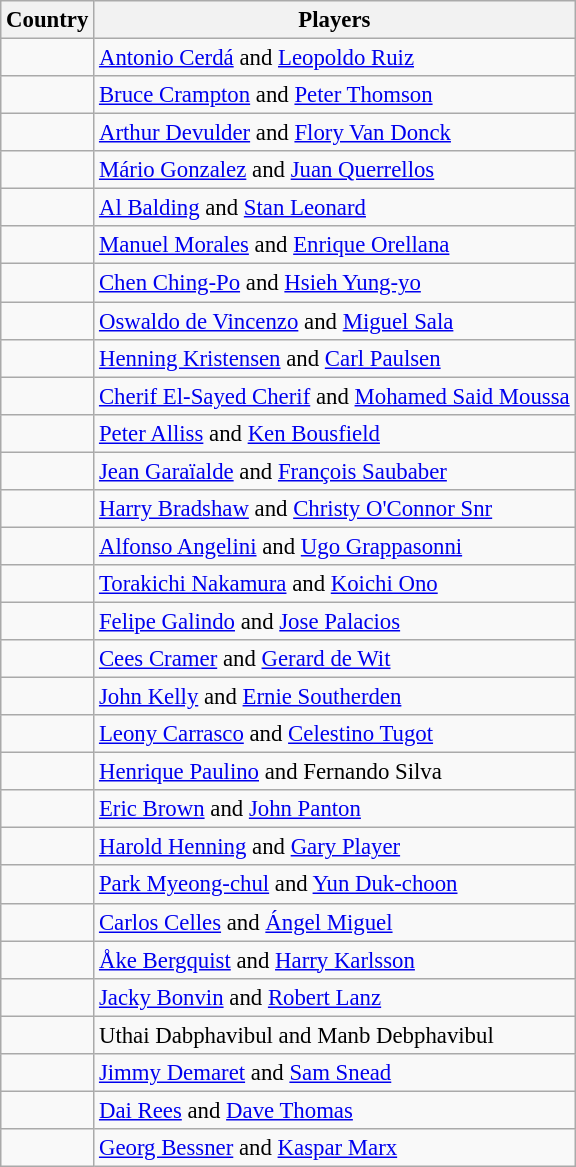<table class="wikitable" style="font-size:95%;">
<tr>
<th>Country</th>
<th>Players</th>
</tr>
<tr>
<td></td>
<td><a href='#'>Antonio Cerdá</a> and <a href='#'>Leopoldo Ruiz</a></td>
</tr>
<tr>
<td></td>
<td><a href='#'>Bruce Crampton</a> and <a href='#'>Peter Thomson</a></td>
</tr>
<tr>
<td></td>
<td><a href='#'>Arthur Devulder</a> and <a href='#'>Flory Van Donck</a></td>
</tr>
<tr>
<td></td>
<td><a href='#'>Mário Gonzalez</a> and <a href='#'>Juan Querrellos</a></td>
</tr>
<tr>
<td></td>
<td><a href='#'>Al Balding</a> and <a href='#'>Stan Leonard</a></td>
</tr>
<tr>
<td></td>
<td><a href='#'>Manuel Morales</a> and <a href='#'>Enrique Orellana</a></td>
</tr>
<tr>
<td></td>
<td><a href='#'>Chen Ching-Po</a> and <a href='#'>Hsieh Yung-yo</a></td>
</tr>
<tr>
<td></td>
<td><a href='#'>Oswaldo de Vincenzo</a> and <a href='#'>Miguel Sala</a></td>
</tr>
<tr>
<td></td>
<td><a href='#'>Henning Kristensen</a> and <a href='#'>Carl Paulsen</a></td>
</tr>
<tr>
<td></td>
<td><a href='#'>Cherif El-Sayed Cherif</a> and <a href='#'>Mohamed Said Moussa</a></td>
</tr>
<tr>
<td></td>
<td><a href='#'>Peter Alliss</a> and <a href='#'>Ken Bousfield</a></td>
</tr>
<tr>
<td></td>
<td><a href='#'>Jean Garaïalde</a> and <a href='#'>François Saubaber</a></td>
</tr>
<tr>
<td></td>
<td><a href='#'>Harry Bradshaw</a> and <a href='#'>Christy O'Connor Snr</a></td>
</tr>
<tr>
<td></td>
<td><a href='#'>Alfonso Angelini</a> and <a href='#'>Ugo Grappasonni</a></td>
</tr>
<tr>
<td></td>
<td><a href='#'>Torakichi Nakamura</a> and <a href='#'>Koichi Ono</a></td>
</tr>
<tr>
<td></td>
<td><a href='#'>Felipe Galindo</a> and <a href='#'>Jose Palacios</a></td>
</tr>
<tr>
<td></td>
<td><a href='#'>Cees Cramer</a> and <a href='#'>Gerard de Wit</a></td>
</tr>
<tr>
<td></td>
<td><a href='#'>John Kelly</a> and <a href='#'>Ernie Southerden</a></td>
</tr>
<tr>
<td></td>
<td><a href='#'>Leony Carrasco</a> and <a href='#'>Celestino Tugot</a></td>
</tr>
<tr>
<td></td>
<td><a href='#'>Henrique Paulino</a> and Fernando Silva</td>
</tr>
<tr>
<td></td>
<td><a href='#'>Eric Brown</a> and <a href='#'>John Panton</a></td>
</tr>
<tr>
<td></td>
<td><a href='#'>Harold Henning</a> and <a href='#'>Gary Player</a></td>
</tr>
<tr>
<td></td>
<td><a href='#'>Park Myeong-chul</a> and <a href='#'>Yun Duk-choon</a></td>
</tr>
<tr>
<td></td>
<td><a href='#'>Carlos Celles</a> and <a href='#'>Ángel Miguel</a></td>
</tr>
<tr>
<td></td>
<td><a href='#'>Åke Bergquist</a> and <a href='#'>Harry Karlsson</a></td>
</tr>
<tr>
<td></td>
<td><a href='#'>Jacky Bonvin</a> and <a href='#'>Robert Lanz</a></td>
</tr>
<tr>
<td></td>
<td>Uthai Dabphavibul and Manb Debphavibul</td>
</tr>
<tr>
<td></td>
<td><a href='#'>Jimmy Demaret</a> and <a href='#'>Sam Snead</a></td>
</tr>
<tr>
<td></td>
<td><a href='#'>Dai Rees</a> and <a href='#'>Dave Thomas</a></td>
</tr>
<tr>
<td></td>
<td><a href='#'>Georg Bessner</a> and <a href='#'>Kaspar Marx</a></td>
</tr>
</table>
